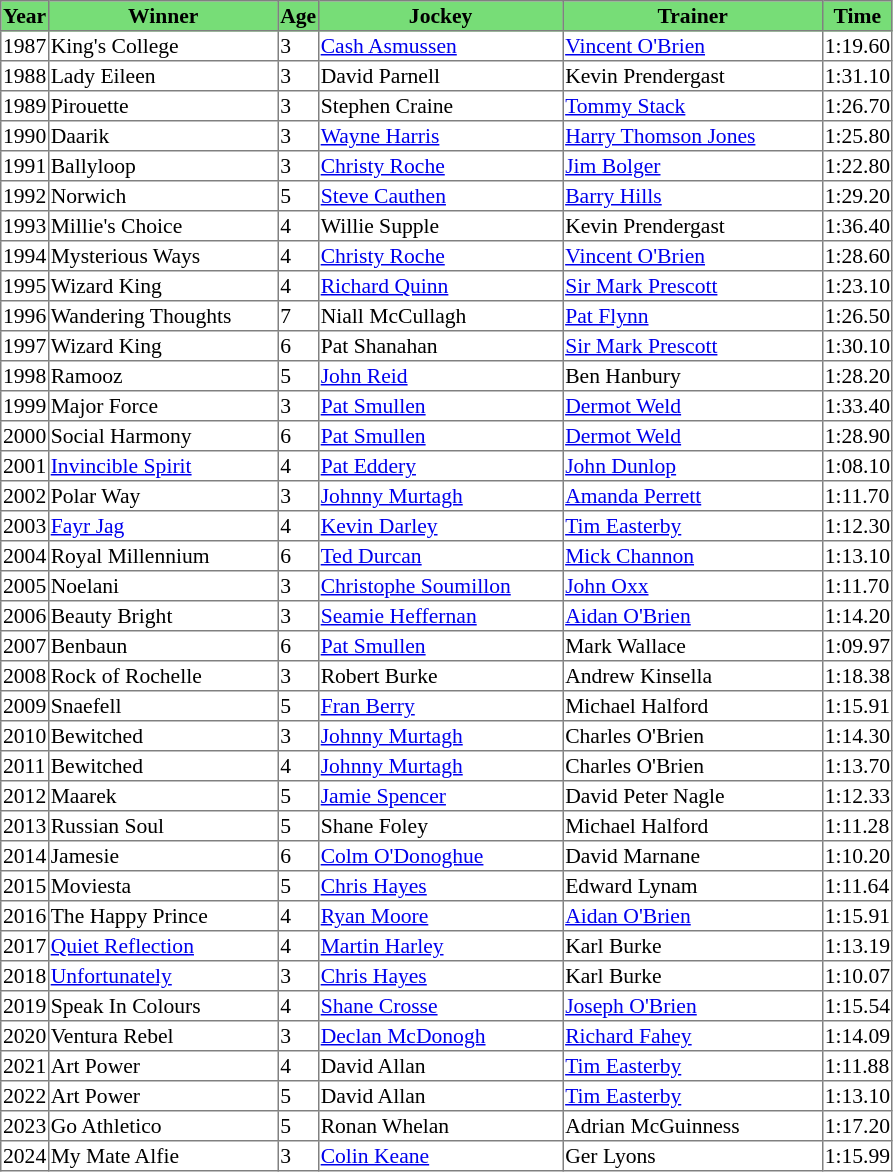<table class = "sortable" | border="1" style="border-collapse: collapse; font-size:90%">
<tr bgcolor="#77dd77" align="center">
<th>Year</th>
<th>Winner</th>
<th>Age</th>
<th>Jockey</th>
<th>Trainer</th>
<th>Time</th>
</tr>
<tr>
<td>1987</td>
<td width=150px>King's College</td>
<td>3</td>
<td width=160px><a href='#'>Cash Asmussen</a></td>
<td width=170px><a href='#'>Vincent O'Brien</a></td>
<td>1:19.60</td>
</tr>
<tr>
<td>1988</td>
<td>Lady Eileen</td>
<td>3</td>
<td>David Parnell</td>
<td>Kevin Prendergast</td>
<td>1:31.10</td>
</tr>
<tr>
<td>1989</td>
<td>Pirouette</td>
<td>3</td>
<td>Stephen Craine</td>
<td><a href='#'>Tommy Stack</a></td>
<td>1:26.70</td>
</tr>
<tr>
<td>1990</td>
<td>Daarik</td>
<td>3</td>
<td><a href='#'>Wayne Harris</a></td>
<td><a href='#'>Harry Thomson Jones</a></td>
<td>1:25.80</td>
</tr>
<tr>
<td>1991</td>
<td>Ballyloop</td>
<td>3</td>
<td><a href='#'>Christy Roche</a></td>
<td><a href='#'>Jim Bolger</a></td>
<td>1:22.80</td>
</tr>
<tr>
<td>1992</td>
<td>Norwich</td>
<td>5</td>
<td><a href='#'>Steve Cauthen</a></td>
<td><a href='#'>Barry Hills</a></td>
<td>1:29.20</td>
</tr>
<tr>
<td>1993</td>
<td>Millie's Choice</td>
<td>4</td>
<td>Willie Supple</td>
<td>Kevin Prendergast</td>
<td>1:36.40</td>
</tr>
<tr>
<td>1994</td>
<td>Mysterious Ways</td>
<td>4</td>
<td><a href='#'>Christy Roche</a></td>
<td><a href='#'>Vincent O'Brien</a></td>
<td>1:28.60</td>
</tr>
<tr>
<td>1995</td>
<td>Wizard King</td>
<td>4</td>
<td><a href='#'>Richard Quinn</a></td>
<td><a href='#'>Sir Mark Prescott</a></td>
<td>1:23.10</td>
</tr>
<tr>
<td>1996</td>
<td>Wandering Thoughts</td>
<td>7</td>
<td>Niall McCullagh</td>
<td><a href='#'>Pat Flynn</a></td>
<td>1:26.50</td>
</tr>
<tr>
<td>1997</td>
<td>Wizard King</td>
<td>6</td>
<td>Pat Shanahan</td>
<td><a href='#'>Sir Mark Prescott</a></td>
<td>1:30.10</td>
</tr>
<tr>
<td>1998</td>
<td>Ramooz</td>
<td>5</td>
<td><a href='#'>John Reid</a></td>
<td>Ben Hanbury</td>
<td>1:28.20</td>
</tr>
<tr>
<td>1999</td>
<td>Major Force</td>
<td>3</td>
<td><a href='#'>Pat Smullen</a></td>
<td><a href='#'>Dermot Weld</a></td>
<td>1:33.40</td>
</tr>
<tr>
<td>2000</td>
<td>Social Harmony</td>
<td>6</td>
<td><a href='#'>Pat Smullen</a></td>
<td><a href='#'>Dermot Weld</a></td>
<td>1:28.90</td>
</tr>
<tr>
<td>2001</td>
<td><a href='#'>Invincible Spirit</a></td>
<td>4</td>
<td><a href='#'>Pat Eddery</a></td>
<td><a href='#'>John Dunlop</a></td>
<td>1:08.10</td>
</tr>
<tr>
<td>2002</td>
<td>Polar Way</td>
<td>3</td>
<td><a href='#'>Johnny Murtagh</a></td>
<td><a href='#'>Amanda Perrett</a></td>
<td>1:11.70</td>
</tr>
<tr>
<td>2003</td>
<td><a href='#'>Fayr Jag</a></td>
<td>4</td>
<td><a href='#'>Kevin Darley</a></td>
<td><a href='#'>Tim Easterby</a></td>
<td>1:12.30</td>
</tr>
<tr>
<td>2004</td>
<td>Royal Millennium</td>
<td>6</td>
<td><a href='#'>Ted Durcan</a></td>
<td><a href='#'>Mick Channon</a></td>
<td>1:13.10</td>
</tr>
<tr>
<td>2005</td>
<td>Noelani</td>
<td>3</td>
<td><a href='#'>Christophe Soumillon</a></td>
<td><a href='#'>John Oxx</a></td>
<td>1:11.70</td>
</tr>
<tr>
<td>2006</td>
<td>Beauty Bright</td>
<td>3</td>
<td><a href='#'>Seamie Heffernan</a></td>
<td><a href='#'>Aidan O'Brien</a></td>
<td>1:14.20</td>
</tr>
<tr>
<td>2007</td>
<td>Benbaun</td>
<td>6</td>
<td><a href='#'>Pat Smullen</a></td>
<td>Mark Wallace</td>
<td>1:09.97</td>
</tr>
<tr>
<td>2008</td>
<td>Rock of Rochelle</td>
<td>3</td>
<td>Robert Burke</td>
<td>Andrew Kinsella</td>
<td>1:18.38</td>
</tr>
<tr>
<td>2009</td>
<td>Snaefell</td>
<td>5</td>
<td><a href='#'>Fran Berry</a></td>
<td>Michael Halford</td>
<td>1:15.91</td>
</tr>
<tr>
<td>2010</td>
<td>Bewitched</td>
<td>3</td>
<td><a href='#'>Johnny Murtagh</a></td>
<td>Charles O'Brien</td>
<td>1:14.30</td>
</tr>
<tr>
<td>2011</td>
<td>Bewitched</td>
<td>4</td>
<td><a href='#'>Johnny Murtagh</a></td>
<td>Charles O'Brien</td>
<td>1:13.70</td>
</tr>
<tr>
<td>2012</td>
<td>Maarek</td>
<td>5</td>
<td><a href='#'>Jamie Spencer</a></td>
<td>David Peter Nagle</td>
<td>1:12.33</td>
</tr>
<tr>
<td>2013</td>
<td>Russian Soul</td>
<td>5</td>
<td>Shane Foley</td>
<td>Michael Halford</td>
<td>1:11.28</td>
</tr>
<tr>
<td>2014</td>
<td>Jamesie</td>
<td>6</td>
<td><a href='#'>Colm O'Donoghue</a></td>
<td>David Marnane</td>
<td>1:10.20</td>
</tr>
<tr>
<td>2015</td>
<td>Moviesta</td>
<td>5</td>
<td><a href='#'>Chris Hayes</a></td>
<td>Edward Lynam</td>
<td>1:11.64</td>
</tr>
<tr>
<td>2016</td>
<td>The Happy Prince</td>
<td>4</td>
<td><a href='#'>Ryan Moore</a></td>
<td><a href='#'>Aidan O'Brien</a></td>
<td>1:15.91</td>
</tr>
<tr>
<td>2017</td>
<td><a href='#'>Quiet Reflection</a></td>
<td>4</td>
<td><a href='#'>Martin Harley</a></td>
<td>Karl Burke</td>
<td>1:13.19</td>
</tr>
<tr>
<td>2018</td>
<td><a href='#'>Unfortunately</a></td>
<td>3</td>
<td><a href='#'>Chris Hayes</a></td>
<td>Karl Burke</td>
<td>1:10.07</td>
</tr>
<tr>
<td>2019</td>
<td>Speak In Colours</td>
<td>4</td>
<td><a href='#'>Shane Crosse</a></td>
<td><a href='#'>Joseph O'Brien</a></td>
<td>1:15.54</td>
</tr>
<tr>
<td>2020</td>
<td>Ventura Rebel</td>
<td>3</td>
<td><a href='#'>Declan McDonogh</a></td>
<td><a href='#'>Richard Fahey</a></td>
<td>1:14.09</td>
</tr>
<tr>
<td>2021</td>
<td>Art Power</td>
<td>4</td>
<td>David Allan</td>
<td><a href='#'>Tim Easterby</a></td>
<td>1:11.88</td>
</tr>
<tr>
<td>2022</td>
<td>Art Power</td>
<td>5</td>
<td>David Allan</td>
<td><a href='#'>Tim Easterby</a></td>
<td>1:13.10</td>
</tr>
<tr>
<td>2023</td>
<td>Go Athletico</td>
<td>5</td>
<td>Ronan Whelan</td>
<td>Adrian McGuinness</td>
<td>1:17.20</td>
</tr>
<tr>
<td>2024</td>
<td>My Mate Alfie</td>
<td>3</td>
<td><a href='#'>Colin Keane</a></td>
<td>Ger Lyons</td>
<td>1:15.99</td>
</tr>
</table>
